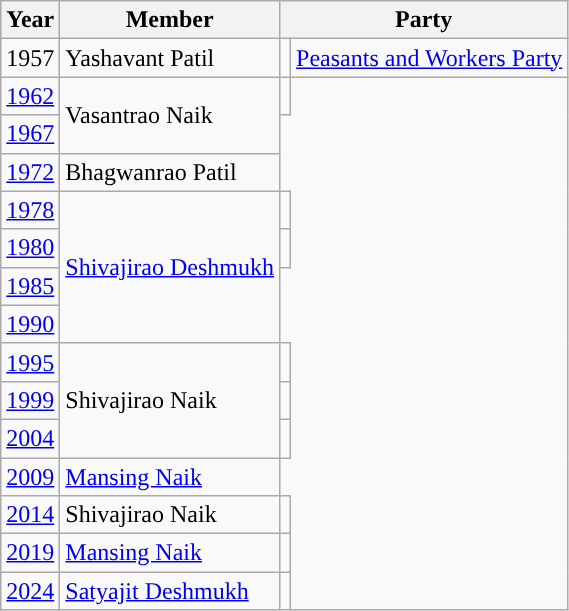<table class="wikitable">
<tr>
<th>Year</th>
<th>Member</th>
<th colspan=2>Party</th>
</tr>
<tr [[1957 Bombay State Legislative Assembly election. |->
<td>1957</td>
<td>Yashavant Patil</td>
<td style="background-color: "></td>
<td><a href='#'>Peasants and Workers Party</a></td>
</tr>
<tr>
<td><a href='#'>1962</a></td>
<td rowspan="2">Vasantrao Naik</td>
<td></td>
</tr>
<tr>
<td><a href='#'>1967</a></td>
</tr>
<tr>
<td><a href='#'>1972</a></td>
<td>Bhagwanrao Patil</td>
</tr>
<tr>
<td><a href='#'>1978</a></td>
<td rowspan=4><a href='#'>Shivajirao Deshmukh</a></td>
<td></td>
</tr>
<tr>
<td><a href='#'>1980</a></td>
<td></td>
</tr>
<tr>
<td><a href='#'>1985</a></td>
</tr>
<tr>
<td><a href='#'>1990</a></td>
</tr>
<tr>
<td><a href='#'>1995</a></td>
<td rowspan=3>Shivajirao Naik</td>
<td></td>
</tr>
<tr>
<td><a href='#'>1999</a></td>
<td></td>
</tr>
<tr>
<td><a href='#'>2004</a></td>
<td></td>
</tr>
<tr>
<td><a href='#'>2009</a></td>
<td><a href='#'>Mansing Naik</a></td>
</tr>
<tr>
<td><a href='#'>2014</a></td>
<td>Shivajirao Naik</td>
<td></td>
</tr>
<tr>
<td><a href='#'>2019</a></td>
<td><a href='#'>Mansing Naik</a></td>
<td></td>
</tr>
<tr>
<td><a href='#'>2024</a></td>
<td><a href='#'>Satyajit Deshmukh</a></td>
<td></td>
</tr>
</table>
